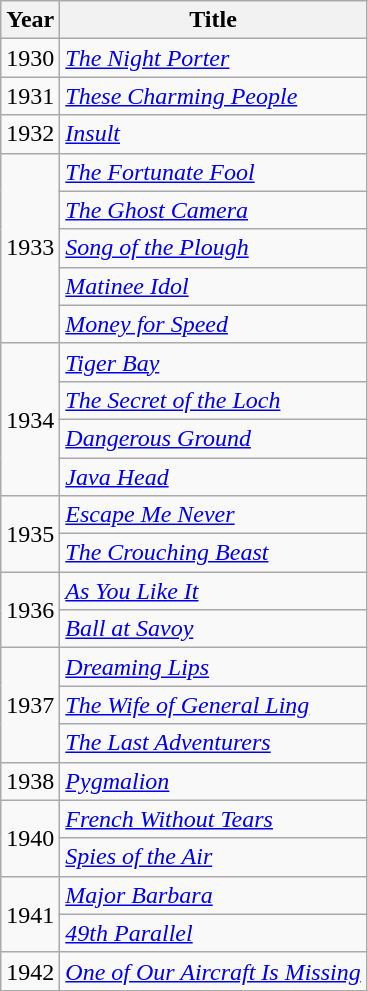<table class="wikitable">
<tr>
<th>Year</th>
<th>Title</th>
</tr>
<tr>
<td>1930</td>
<td><em><a href='#'>The Night Porter</a></em></td>
</tr>
<tr>
<td>1931</td>
<td><em><a href='#'>These Charming People</a></em></td>
</tr>
<tr>
<td>1932</td>
<td><em><a href='#'>Insult</a></em></td>
</tr>
<tr>
<td rowspan=5>1933</td>
<td><em><a href='#'>The Fortunate Fool</a></em></td>
</tr>
<tr>
<td><em><a href='#'>The Ghost Camera</a></em></td>
</tr>
<tr>
<td><em><a href='#'>Song of the Plough</a></em></td>
</tr>
<tr>
<td><em><a href='#'>Matinee Idol</a></em></td>
</tr>
<tr>
<td><em><a href='#'>Money for Speed</a></em></td>
</tr>
<tr>
<td rowspan=4>1934</td>
<td><em><a href='#'>Tiger Bay</a></em></td>
</tr>
<tr>
<td><em><a href='#'>The Secret of the Loch</a></em></td>
</tr>
<tr>
<td><em><a href='#'>Dangerous Ground</a></em></td>
</tr>
<tr>
<td><em><a href='#'>Java Head</a></em></td>
</tr>
<tr>
<td rowspan=2>1935</td>
<td><em><a href='#'>Escape Me Never</a></em></td>
</tr>
<tr>
<td><em><a href='#'>The Crouching Beast</a></em></td>
</tr>
<tr>
<td rowspan=2>1936</td>
<td><em><a href='#'>As You Like It</a></em></td>
</tr>
<tr>
<td><em><a href='#'>Ball at Savoy</a></em></td>
</tr>
<tr>
<td rowspan=3>1937</td>
<td><em><a href='#'>Dreaming Lips</a></em></td>
</tr>
<tr>
<td><em><a href='#'>The Wife of General Ling</a></em></td>
</tr>
<tr>
<td><em><a href='#'>The Last Adventurers</a></em></td>
</tr>
<tr>
<td>1938</td>
<td><em><a href='#'>Pygmalion</a></em></td>
</tr>
<tr>
<td rowspan=2>1940</td>
<td><em><a href='#'>French Without Tears</a></em></td>
</tr>
<tr>
<td><em><a href='#'>Spies of the Air</a></em></td>
</tr>
<tr>
<td rowspan=2>1941</td>
<td><em><a href='#'>Major Barbara</a></em></td>
</tr>
<tr>
<td><em><a href='#'>49th Parallel</a></em></td>
</tr>
<tr>
<td>1942</td>
<td><em><a href='#'>One of Our Aircraft Is Missing</a></em></td>
</tr>
</table>
